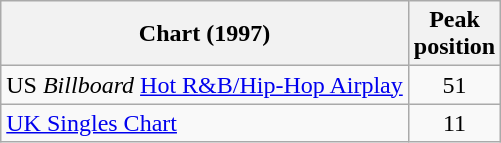<table class="wikitable sortable">
<tr>
<th>Chart (1997)</th>
<th>Peak<br>position</th>
</tr>
<tr>
<td>US <em>Billboard</em> <a href='#'>Hot R&B/Hip-Hop Airplay</a></td>
<td align="center">51</td>
</tr>
<tr>
<td><a href='#'>UK Singles Chart</a></td>
<td align="center">11</td>
</tr>
</table>
